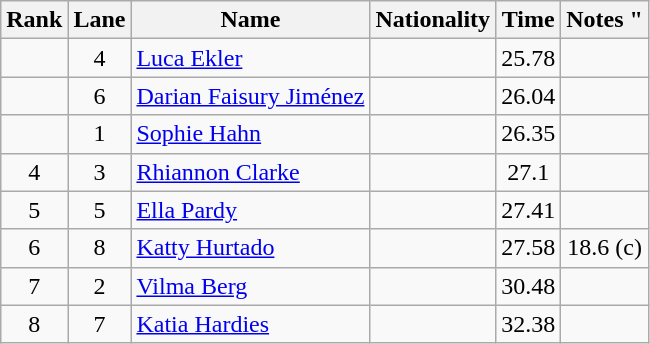<table class='wikitable sortable'  style='text-align:center'>
<tr>
<th>Rank</th>
<th>Lane</th>
<th>Name</th>
<th>Nationality</th>
<th>Time</th>
<th>Notes "</th>
</tr>
<tr>
<td></td>
<td>4</td>
<td align=left><a href='#'>Luca Ekler</a></td>
<td align=left></td>
<td>25.78</td>
<td><strong></strong></td>
</tr>
<tr>
<td></td>
<td>6</td>
<td align=left><a href='#'>Darian Faisury Jiménez</a></td>
<td align=left></td>
<td>26.04</td>
<td><strong></strong></td>
</tr>
<tr>
<td></td>
<td>1</td>
<td align=left><a href='#'>Sophie Hahn</a></td>
<td align=left></td>
<td>26.35</td>
<td><strong></strong></td>
</tr>
<tr>
<td>4</td>
<td>3</td>
<td align=left><a href='#'>Rhiannon Clarke </a></td>
<td align=left></td>
<td>27.1</td>
<td></td>
</tr>
<tr>
<td>5</td>
<td>5</td>
<td align=left><a href='#'>Ella  Pardy</a></td>
<td align=left></td>
<td>27.41</td>
<td></td>
</tr>
<tr>
<td>6</td>
<td>8</td>
<td align=left><a href='#'>Katty  Hurtado</a></td>
<td align=left></td>
<td>27.58</td>
<td>18.6 (c)</td>
</tr>
<tr>
<td>7</td>
<td>2</td>
<td align=left><a href='#'>Vilma Berg </a></td>
<td align=left></td>
<td>30.48</td>
<td><strong></strong></td>
</tr>
<tr>
<td>8</td>
<td>7</td>
<td align=left><a href='#'>Katia Hardies  </a></td>
<td align=left></td>
<td>32.38</td>
<td></td>
</tr>
</table>
